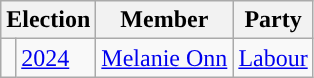<table class="wikitable">
<tr>
<th colspan="2">Election</th>
<th>Member</th>
<th>Party</th>
</tr>
<tr>
<td style="color:inherit;background-color: "></td>
<td><a href='#'>2024</a></td>
<td><a href='#'>Melanie Onn</a></td>
<td><a href='#'>Labour</a></td>
</tr>
</table>
